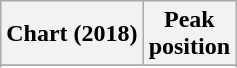<table class="wikitable sortable plainrowheaders" style="text-align:center">
<tr>
<th scope="col">Chart (2018)</th>
<th scope="col">Peak<br>position</th>
</tr>
<tr>
</tr>
<tr>
</tr>
<tr>
</tr>
<tr>
</tr>
<tr>
</tr>
</table>
